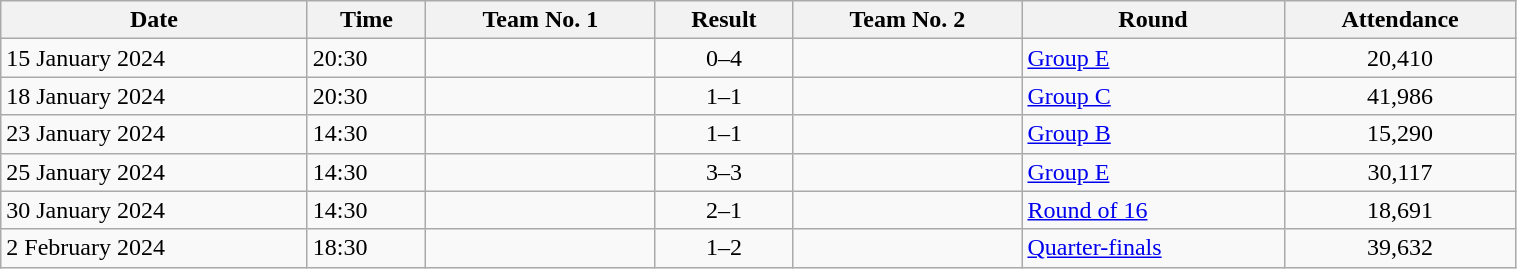<table class="wikitable" style="text-align:left; width:80%;">
<tr>
<th>Date</th>
<th>Time</th>
<th>Team No. 1</th>
<th>Result</th>
<th>Team No. 2</th>
<th>Round</th>
<th>Attendance</th>
</tr>
<tr>
<td>15 January 2024</td>
<td>20:30</td>
<td></td>
<td style="text-align:center;">0–4</td>
<td></td>
<td><a href='#'>Group E</a></td>
<td style="text-align:center;">20,410</td>
</tr>
<tr>
<td>18 January 2024</td>
<td>20:30</td>
<td></td>
<td style="text-align:center;">1–1</td>
<td></td>
<td><a href='#'>Group C</a></td>
<td style="text-align:center;">41,986</td>
</tr>
<tr>
<td>23 January 2024</td>
<td>14:30</td>
<td></td>
<td style="text-align:center;">1–1</td>
<td></td>
<td><a href='#'>Group B</a></td>
<td style="text-align:center;">15,290</td>
</tr>
<tr>
<td>25 January 2024</td>
<td>14:30</td>
<td></td>
<td style="text-align:center;">3–3</td>
<td></td>
<td><a href='#'>Group E</a></td>
<td style="text-align:center;">30,117</td>
</tr>
<tr>
<td>30 January 2024</td>
<td>14:30</td>
<td></td>
<td style="text-align:center;">2–1</td>
<td></td>
<td><a href='#'>Round of 16</a></td>
<td style="text-align:center;">18,691</td>
</tr>
<tr>
<td>2 February 2024</td>
<td>18:30</td>
<td></td>
<td style="text-align:center;">1–2</td>
<td></td>
<td><a href='#'>Quarter-finals</a></td>
<td style="text-align:center;">39,632</td>
</tr>
</table>
